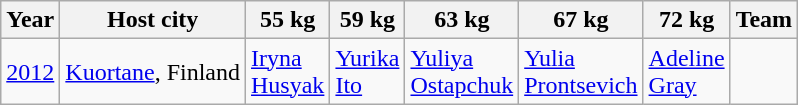<table class="wikitable">
<tr>
<th>Year</th>
<th>Host city</th>
<th>55 kg</th>
<th>59 kg</th>
<th>63 kg</th>
<th>67 kg</th>
<th>72 kg</th>
<th>Team</th>
</tr>
<tr>
<td><a href='#'>2012</a></td>
<td> <a href='#'>Kuortane</a>, Finland</td>
<td> <a href='#'>Iryna<br>Husyak</a></td>
<td> <a href='#'>Yurika<br>Ito</a></td>
<td> <a href='#'>Yuliya<br>Ostapchuk</a></td>
<td> <a href='#'>Yulia<br>Prontsevich</a></td>
<td> <a href='#'>Adeline<br>Gray</a></td>
<td></td>
</tr>
</table>
